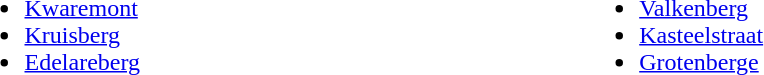<table width=65%>
<tr>
<td valign=top align=left width=25%><br><ul><li><a href='#'>Kwaremont</a></li><li><a href='#'>Kruisberg</a></li><li><a href='#'>Edelareberg</a></li></ul></td>
<td valign=top align=left width=25%><br><ul><li><a href='#'>Valkenberg</a></li><li><a href='#'>Kasteelstraat</a></li><li><a href='#'>Grotenberge</a></li></ul></td>
</tr>
</table>
